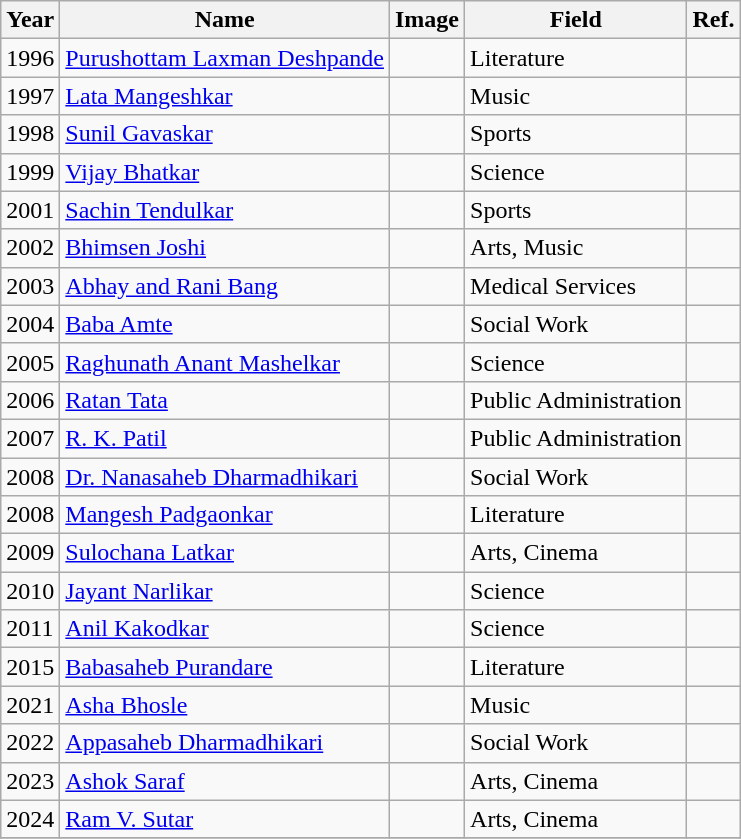<table class="wikitable sortable">
<tr>
<th>Year</th>
<th>Name</th>
<th>Image</th>
<th>Field</th>
<th>Ref.</th>
</tr>
<tr>
<td>1996</td>
<td><a href='#'>Purushottam Laxman Deshpande</a></td>
<td></td>
<td>Literature</td>
<td></td>
</tr>
<tr>
<td>1997</td>
<td><a href='#'>Lata Mangeshkar</a></td>
<td><br></td>
<td>Music</td>
<td></td>
</tr>
<tr>
<td>1998</td>
<td><a href='#'>Sunil Gavaskar</a></td>
<td></td>
<td>Sports</td>
<td></td>
</tr>
<tr>
<td>1999</td>
<td><a href='#'>Vijay Bhatkar</a></td>
<td></td>
<td>Science</td>
<td></td>
</tr>
<tr>
<td>2001</td>
<td><a href='#'>Sachin Tendulkar</a></td>
<td></td>
<td>Sports</td>
<td></td>
</tr>
<tr>
<td>2002</td>
<td><a href='#'>Bhimsen Joshi</a></td>
<td></td>
<td>Arts, Music</td>
<td></td>
</tr>
<tr>
<td>2003</td>
<td><a href='#'>Abhay and Rani Bang</a></td>
<td></td>
<td>Medical Services</td>
<td></td>
</tr>
<tr>
<td>2004</td>
<td><a href='#'>Baba Amte</a></td>
<td></td>
<td>Social Work</td>
<td></td>
</tr>
<tr>
<td>2005</td>
<td><a href='#'>Raghunath Anant Mashelkar</a></td>
<td></td>
<td>Science</td>
<td></td>
</tr>
<tr>
<td>2006</td>
<td><a href='#'>Ratan Tata</a></td>
<td></td>
<td>Public Administration</td>
<td></td>
</tr>
<tr>
<td>2007</td>
<td><a href='#'>R. K. Patil</a></td>
<td></td>
<td>Public Administration</td>
<td></td>
</tr>
<tr>
<td>2008</td>
<td><a href='#'>Dr. Nanasaheb Dharmadhikari</a></td>
<td><br></td>
<td>Social Work</td>
<td></td>
</tr>
<tr>
<td>2008</td>
<td><a href='#'>Mangesh Padgaonkar</a></td>
<td></td>
<td>Literature</td>
<td></td>
</tr>
<tr>
<td>2009</td>
<td><a href='#'>Sulochana Latkar</a></td>
<td></td>
<td>Arts, Cinema</td>
<td></td>
</tr>
<tr>
<td>2010</td>
<td><a href='#'>Jayant Narlikar</a></td>
<td></td>
<td>Science</td>
<td></td>
</tr>
<tr>
<td>2011</td>
<td><a href='#'>Anil Kakodkar</a></td>
<td></td>
<td>Science</td>
<td></td>
</tr>
<tr>
<td>2015</td>
<td><a href='#'>Babasaheb Purandare</a></td>
<td></td>
<td>Literature</td>
<td></td>
</tr>
<tr>
<td>2021</td>
<td><a href='#'>Asha Bhosle </a></td>
<td></td>
<td>Music</td>
<td></td>
</tr>
<tr>
<td>2022</td>
<td><a href='#'>Appasaheb Dharmadhikari</a></td>
<td></td>
<td>Social Work</td>
<td></td>
</tr>
<tr>
<td>2023</td>
<td><a href='#'>Ashok Saraf</a></td>
<td></td>
<td>Arts, Cinema</td>
<td></td>
</tr>
<tr>
<td>2024</td>
<td><a href='#'>Ram V. Sutar</a></td>
<td></td>
<td>Arts, Cinema</td>
<td></td>
</tr>
<tr>
</tr>
</table>
